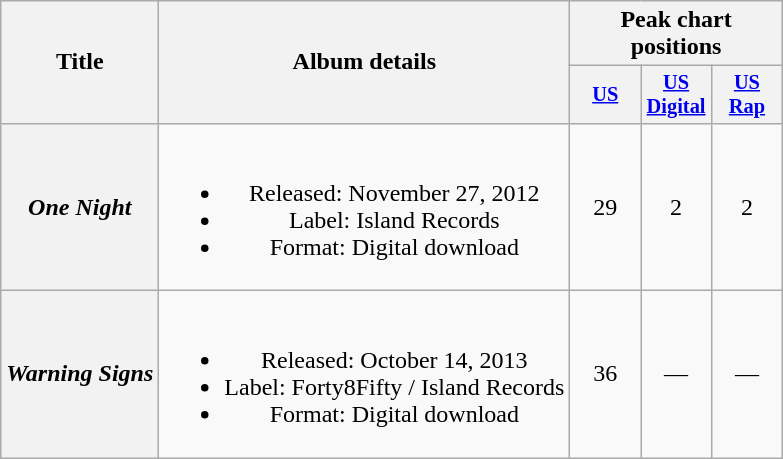<table class="wikitable plainrowheaders" style="text-align:center;">
<tr>
<th scope="col" rowspan="2">Title</th>
<th scope="col" rowspan="2">Album details</th>
<th scope="col" colspan="3">Peak chart positions</th>
</tr>
<tr>
<th scope="col" style="width:3em;font-size:85%;"><a href='#'>US</a><br></th>
<th scope="col" style="width:3em;font-size:85%;"><a href='#'>US<br>Digital</a><br></th>
<th scope="col" style="width:3em;font-size:85%;"><a href='#'>US<br>Rap</a><br></th>
</tr>
<tr>
<th scope="row"><em>One Night</em></th>
<td><br><ul><li>Released: November 27, 2012</li><li>Label: Island Records</li><li>Format: Digital download</li></ul></td>
<td>29</td>
<td>2</td>
<td>2</td>
</tr>
<tr>
<th scope="row"><em>Warning Signs</em></th>
<td><br><ul><li>Released: October 14, 2013</li><li>Label: Forty8Fifty / Island Records</li><li>Format: Digital download</li></ul></td>
<td>36</td>
<td>—</td>
<td>—</td>
</tr>
</table>
